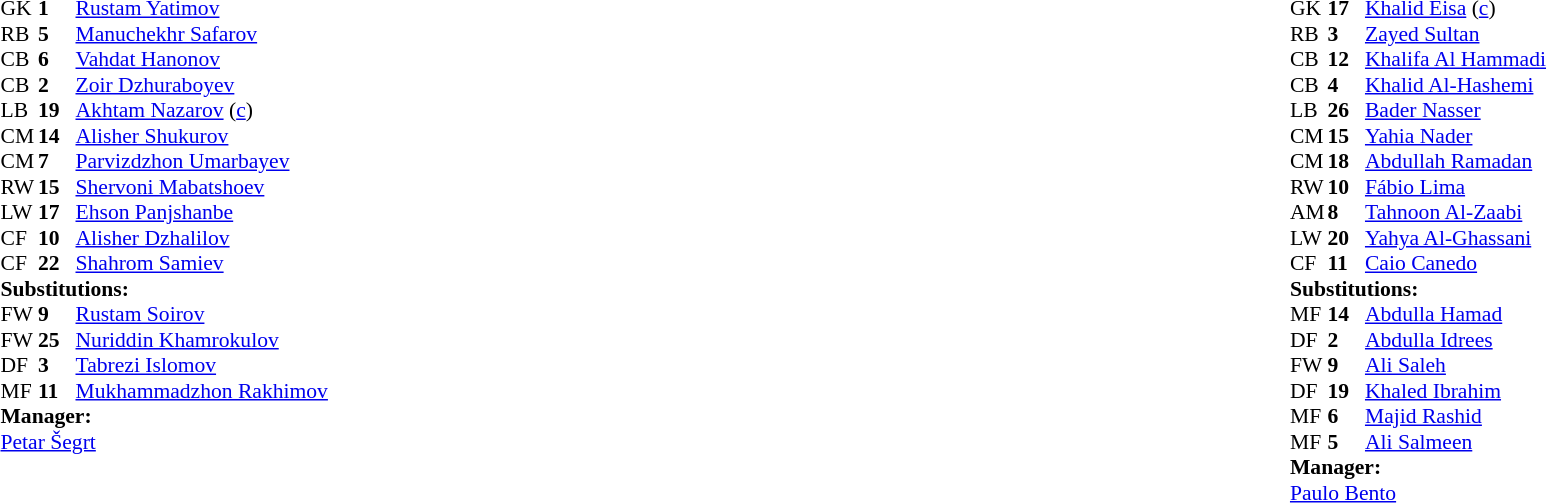<table width="100%">
<tr>
<td valign="top" width="40%"><br><table style="font-size:90%" cellspacing="0" cellpadding="0">
<tr>
<th width=25></th>
<th width=25></th>
</tr>
<tr>
<td>GK</td>
<td><strong>1</strong></td>
<td><a href='#'>Rustam Yatimov</a></td>
</tr>
<tr>
<td>RB</td>
<td><strong>5</strong></td>
<td><a href='#'>Manuchekhr Safarov</a></td>
</tr>
<tr>
<td>CB</td>
<td><strong>6</strong></td>
<td><a href='#'>Vahdat Hanonov</a></td>
</tr>
<tr>
<td>CB</td>
<td><strong>2</strong></td>
<td><a href='#'>Zoir Dzhuraboyev</a></td>
</tr>
<tr>
<td>LB</td>
<td><strong>19</strong></td>
<td><a href='#'>Akhtam Nazarov</a> (<a href='#'>c</a>)</td>
</tr>
<tr>
<td>CM</td>
<td><strong>14</strong></td>
<td><a href='#'>Alisher Shukurov</a></td>
</tr>
<tr>
<td>CM</td>
<td><strong>7</strong></td>
<td><a href='#'>Parvizdzhon Umarbayev</a></td>
<td></td>
<td></td>
</tr>
<tr>
<td>RW</td>
<td><strong>15</strong></td>
<td><a href='#'>Shervoni Mabatshoev</a></td>
<td></td>
<td></td>
</tr>
<tr>
<td>LW</td>
<td><strong>17</strong></td>
<td><a href='#'>Ehson Panjshanbe</a></td>
</tr>
<tr>
<td>CF</td>
<td><strong>10</strong></td>
<td><a href='#'>Alisher Dzhalilov</a></td>
<td></td>
<td></td>
</tr>
<tr>
<td>CF</td>
<td><strong>22</strong></td>
<td><a href='#'>Shahrom Samiev</a></td>
<td></td>
<td></td>
</tr>
<tr>
<td colspan=3><strong>Substitutions:</strong></td>
</tr>
<tr>
<td>FW</td>
<td><strong>9</strong></td>
<td><a href='#'>Rustam Soirov</a></td>
<td></td>
<td></td>
</tr>
<tr>
<td>FW</td>
<td><strong>25</strong></td>
<td><a href='#'>Nuriddin Khamrokulov</a></td>
<td></td>
<td></td>
</tr>
<tr>
<td>DF</td>
<td><strong>3</strong></td>
<td><a href='#'>Tabrezi Islomov</a></td>
<td></td>
<td></td>
</tr>
<tr>
<td>MF</td>
<td><strong>11</strong></td>
<td><a href='#'>Mukhammadzhon Rakhimov</a></td>
<td></td>
<td></td>
</tr>
<tr>
<td colspan=3><strong>Manager:</strong></td>
</tr>
<tr>
<td colspan=3> <a href='#'>Petar Šegrt</a></td>
</tr>
</table>
</td>
<td valign="top"></td>
<td valign="top" width="50%"><br><table style="font-size:90%; margin:auto" cellspacing="0" cellpadding="0">
<tr>
<th width=25></th>
<th width=25></th>
</tr>
<tr>
<td>GK</td>
<td><strong>17</strong></td>
<td><a href='#'>Khalid Eisa</a> (<a href='#'>c</a>)</td>
</tr>
<tr>
<td>RB</td>
<td><strong>3</strong></td>
<td><a href='#'>Zayed Sultan</a></td>
<td></td>
<td></td>
</tr>
<tr>
<td>CB</td>
<td><strong>12</strong></td>
<td><a href='#'>Khalifa Al Hammadi</a></td>
</tr>
<tr>
<td>CB</td>
<td><strong>4</strong></td>
<td><a href='#'>Khalid Al-Hashemi</a></td>
<td></td>
<td></td>
</tr>
<tr>
<td>LB</td>
<td><strong>26</strong></td>
<td><a href='#'>Bader Nasser</a></td>
</tr>
<tr>
<td>CM</td>
<td><strong>15</strong></td>
<td><a href='#'>Yahia Nader</a></td>
<td></td>
<td></td>
</tr>
<tr>
<td>CM</td>
<td><strong>18</strong></td>
<td><a href='#'>Abdullah Ramadan</a></td>
<td></td>
<td></td>
</tr>
<tr>
<td>RW</td>
<td><strong>10</strong></td>
<td><a href='#'>Fábio Lima</a></td>
</tr>
<tr>
<td>AM</td>
<td><strong>8</strong></td>
<td><a href='#'>Tahnoon Al-Zaabi</a></td>
<td></td>
<td></td>
</tr>
<tr>
<td>LW</td>
<td><strong>20</strong></td>
<td><a href='#'>Yahya Al-Ghassani</a></td>
<td></td>
<td></td>
</tr>
<tr>
<td>CF</td>
<td><strong>11</strong></td>
<td><a href='#'>Caio Canedo</a></td>
</tr>
<tr>
<td colspan=3><strong>Substitutions:</strong></td>
</tr>
<tr>
<td>MF</td>
<td><strong>14</strong></td>
<td><a href='#'>Abdulla Hamad</a></td>
<td></td>
<td></td>
</tr>
<tr>
<td>DF</td>
<td><strong>2</strong></td>
<td><a href='#'>Abdulla Idrees</a></td>
<td></td>
<td></td>
</tr>
<tr>
<td>FW</td>
<td><strong>9</strong></td>
<td><a href='#'>Ali Saleh</a></td>
<td></td>
<td></td>
</tr>
<tr>
<td>DF</td>
<td><strong>19</strong></td>
<td><a href='#'>Khaled Ibrahim</a></td>
<td></td>
<td></td>
</tr>
<tr>
<td>MF</td>
<td><strong>6</strong></td>
<td><a href='#'>Majid Rashid</a></td>
<td></td>
<td></td>
</tr>
<tr>
<td>MF</td>
<td><strong>5</strong></td>
<td><a href='#'>Ali Salmeen</a></td>
<td></td>
<td></td>
</tr>
<tr>
<td colspan=3><strong>Manager:</strong></td>
</tr>
<tr>
<td colspan=3> <a href='#'>Paulo Bento</a></td>
</tr>
</table>
</td>
</tr>
</table>
